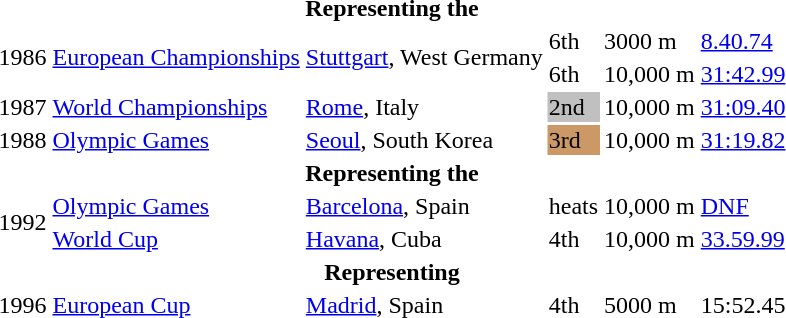<table>
<tr>
<th colspan="6">Representing the </th>
</tr>
<tr>
<td rowspan=2>1986</td>
<td rowspan=2><a href='#'>European Championships</a></td>
<td rowspan=2><a href='#'>Stuttgart</a>, West Germany</td>
<td>6th</td>
<td>3000 m</td>
<td><a href='#'>8.40.74</a></td>
</tr>
<tr>
<td>6th</td>
<td>10,000 m</td>
<td><a href='#'>31:42.99</a></td>
</tr>
<tr>
<td>1987</td>
<td><a href='#'>World Championships</a></td>
<td><a href='#'>Rome</a>, Italy</td>
<td bgcolor=silver>2nd</td>
<td>10,000 m</td>
<td><a href='#'>31:09.40</a></td>
</tr>
<tr>
<td>1988</td>
<td><a href='#'>Olympic Games</a></td>
<td><a href='#'>Seoul</a>, South Korea</td>
<td bgcolor=cc9966>3rd</td>
<td>10,000 m</td>
<td><a href='#'>31:19.82</a></td>
</tr>
<tr>
<th colspan="6">Representing the </th>
</tr>
<tr>
<td rowspan=2>1992</td>
<td><a href='#'>Olympic Games</a></td>
<td><a href='#'>Barcelona</a>, Spain</td>
<td>heats</td>
<td>10,000 m</td>
<td><a href='#'>DNF</a></td>
</tr>
<tr>
<td><a href='#'>World Cup</a></td>
<td><a href='#'>Havana</a>, Cuba</td>
<td>4th</td>
<td>10,000 m</td>
<td><a href='#'>33.59.99</a></td>
</tr>
<tr>
<th colspan=6>Representing </th>
</tr>
<tr>
<td>1996</td>
<td><a href='#'>European Cup</a></td>
<td><a href='#'>Madrid</a>, Spain</td>
<td>4th</td>
<td>5000 m</td>
<td>15:52.45</td>
</tr>
</table>
